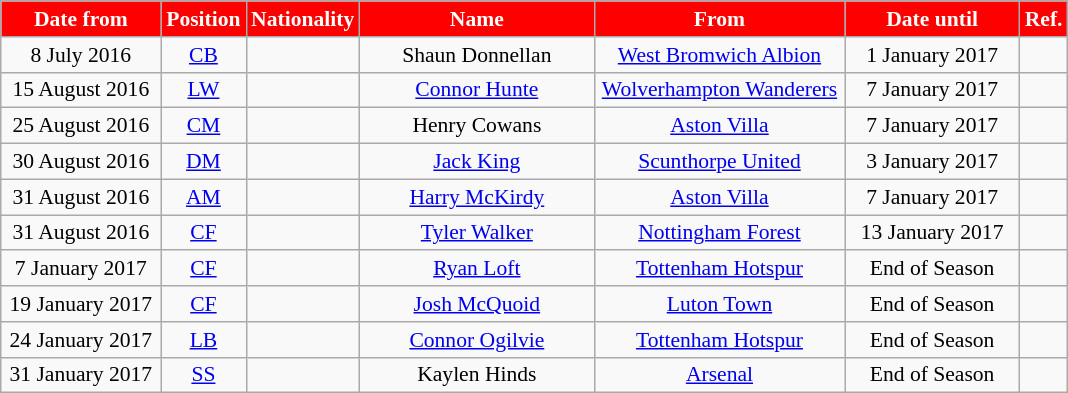<table class="wikitable"  style="text-align:center; font-size:90%; ">
<tr>
<th style="background:#FF0000; color:white; width:100px;">Date from</th>
<th style="background:#FF0000; color:white; width:50px;">Position</th>
<th style="background:#FF0000; color:white; width:50px;">Nationality</th>
<th style="background:#FF0000; color:white; width:150px;">Name</th>
<th style="background:#FF0000; color:white; width:160px;">From</th>
<th style="background:#FF0000; color:white; width:110px;">Date until</th>
<th style="background:#FF0000; color:white; width:25px;">Ref.</th>
</tr>
<tr>
<td>8 July 2016</td>
<td><a href='#'>CB</a></td>
<td></td>
<td>Shaun Donnellan</td>
<td><a href='#'>West Bromwich Albion</a></td>
<td>1 January 2017</td>
<td></td>
</tr>
<tr>
<td>15 August 2016</td>
<td><a href='#'>LW</a></td>
<td></td>
<td><a href='#'>Connor Hunte</a></td>
<td><a href='#'>Wolverhampton Wanderers</a></td>
<td>7 January 2017</td>
<td></td>
</tr>
<tr>
<td>25 August 2016</td>
<td><a href='#'>CM</a></td>
<td></td>
<td>Henry Cowans</td>
<td><a href='#'>Aston Villa</a></td>
<td>7 January 2017</td>
<td></td>
</tr>
<tr>
<td>30 August 2016</td>
<td><a href='#'>DM</a></td>
<td></td>
<td><a href='#'>Jack King</a></td>
<td><a href='#'>Scunthorpe United</a></td>
<td>3 January 2017</td>
<td></td>
</tr>
<tr>
<td>31 August 2016</td>
<td><a href='#'>AM</a></td>
<td></td>
<td><a href='#'>Harry McKirdy</a></td>
<td><a href='#'>Aston Villa</a></td>
<td>7 January 2017</td>
<td></td>
</tr>
<tr>
<td>31 August 2016</td>
<td><a href='#'>CF</a></td>
<td></td>
<td><a href='#'>Tyler Walker</a></td>
<td><a href='#'>Nottingham Forest</a></td>
<td>13 January 2017 </td>
<td></td>
</tr>
<tr>
<td>7 January 2017</td>
<td><a href='#'>CF</a></td>
<td></td>
<td><a href='#'>Ryan Loft</a></td>
<td><a href='#'>Tottenham Hotspur</a></td>
<td>End of Season</td>
<td></td>
</tr>
<tr>
<td>19 January 2017</td>
<td><a href='#'>CF</a></td>
<td></td>
<td><a href='#'>Josh McQuoid</a></td>
<td><a href='#'>Luton Town</a></td>
<td>End of Season</td>
<td></td>
</tr>
<tr>
<td>24 January 2017</td>
<td><a href='#'>LB</a></td>
<td></td>
<td><a href='#'>Connor Ogilvie</a></td>
<td><a href='#'>Tottenham Hotspur</a></td>
<td>End of Season</td>
<td></td>
</tr>
<tr>
<td>31 January 2017</td>
<td><a href='#'>SS</a></td>
<td></td>
<td>Kaylen Hinds</td>
<td><a href='#'>Arsenal</a></td>
<td>End of Season</td>
<td></td>
</tr>
</table>
